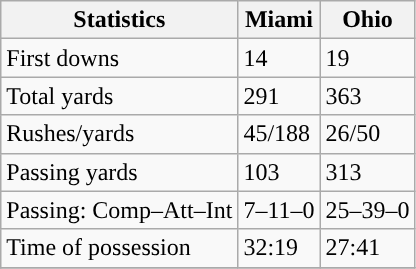<table class="wikitable" style="float: left;">
<tr>
<th>Statistics</th>
<th>Miami</th>
<th>Ohio</th>
</tr>
<tr>
<td>First downs</td>
<td>14</td>
<td>19</td>
</tr>
<tr>
<td>Total yards</td>
<td>291</td>
<td>363</td>
</tr>
<tr>
<td>Rushes/yards</td>
<td>45/188</td>
<td>26/50</td>
</tr>
<tr>
<td>Passing yards</td>
<td>103</td>
<td>313</td>
</tr>
<tr>
<td>Passing: Comp–Att–Int</td>
<td>7–11–0</td>
<td>25–39–0</td>
</tr>
<tr>
<td>Time of possession</td>
<td>32:19</td>
<td>27:41</td>
</tr>
<tr>
</tr>
</table>
